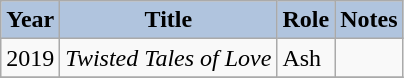<table class = "wikitable sortable">
<tr>
<th style="background:#B0C4DE;">Year</th>
<th style="background:#B0C4DE;">Title</th>
<th style="background:#B0C4DE;">Role</th>
<th style="background:#B0C4DE;">Notes</th>
</tr>
<tr>
<td>2019</td>
<td><em>Twisted Tales of Love</em></td>
<td>Ash</td>
<td></td>
</tr>
<tr>
</tr>
</table>
